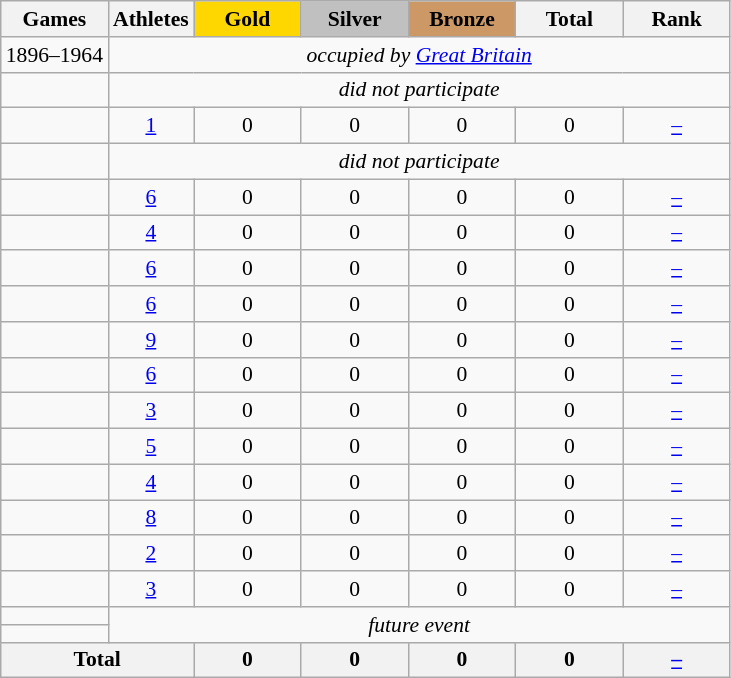<table class="wikitable" style="text-align:center; font-size:90%;">
<tr>
<th>Games</th>
<th>Athletes</th>
<td style="background:gold; width:4.5em; font-weight:bold;">Gold</td>
<td style="background:silver; width:4.5em; font-weight:bold;">Silver</td>
<td style="background:#cc9966; width:4.5em; font-weight:bold;">Bronze</td>
<th style="width:4.5em; font-weight:bold;">Total</th>
<th style="width:4.5em; font-weight:bold;">Rank</th>
</tr>
<tr>
<td align=left>1896–1964</td>
<td colspan=6><em>occupied by  <a href='#'>Great Britain</a></em></td>
</tr>
<tr>
<td align=left></td>
<td colspan=6;><em>did not participate</em></td>
</tr>
<tr>
<td align=left></td>
<td><a href='#'>1</a></td>
<td>0</td>
<td>0</td>
<td>0</td>
<td>0</td>
<td><a href='#'>–</a></td>
</tr>
<tr>
<td align=left></td>
<td colspan=6><em>did not participate</em></td>
</tr>
<tr>
<td align=left></td>
<td><a href='#'>6</a></td>
<td>0</td>
<td>0</td>
<td>0</td>
<td>0</td>
<td><a href='#'>–</a></td>
</tr>
<tr>
<td align=left></td>
<td><a href='#'>4</a></td>
<td>0</td>
<td>0</td>
<td>0</td>
<td>0</td>
<td><a href='#'>–</a></td>
</tr>
<tr>
<td align=left></td>
<td><a href='#'>6</a></td>
<td>0</td>
<td>0</td>
<td>0</td>
<td>0</td>
<td><a href='#'>–</a></td>
</tr>
<tr>
<td align=left></td>
<td><a href='#'>6</a></td>
<td>0</td>
<td>0</td>
<td>0</td>
<td>0</td>
<td><a href='#'>–</a></td>
</tr>
<tr>
<td align=left></td>
<td><a href='#'>9</a></td>
<td>0</td>
<td>0</td>
<td>0</td>
<td>0</td>
<td><a href='#'>–</a></td>
</tr>
<tr>
<td align=left></td>
<td><a href='#'>6</a></td>
<td>0</td>
<td>0</td>
<td>0</td>
<td>0</td>
<td><a href='#'>–</a></td>
</tr>
<tr>
<td align=left></td>
<td><a href='#'>3</a></td>
<td>0</td>
<td>0</td>
<td>0</td>
<td>0</td>
<td><a href='#'>–</a></td>
</tr>
<tr>
<td align=left></td>
<td><a href='#'>5</a></td>
<td>0</td>
<td>0</td>
<td>0</td>
<td>0</td>
<td><a href='#'>–</a></td>
</tr>
<tr>
<td align=left></td>
<td><a href='#'>4</a></td>
<td>0</td>
<td>0</td>
<td>0</td>
<td>0</td>
<td><a href='#'>–</a></td>
</tr>
<tr>
<td align=left></td>
<td><a href='#'>8</a></td>
<td>0</td>
<td>0</td>
<td>0</td>
<td>0</td>
<td><a href='#'>–</a></td>
</tr>
<tr>
<td align=left></td>
<td><a href='#'>2</a></td>
<td>0</td>
<td>0</td>
<td>0</td>
<td>0</td>
<td><a href='#'>–</a></td>
</tr>
<tr>
<td align=left></td>
<td><a href='#'>3</a></td>
<td>0</td>
<td>0</td>
<td>0</td>
<td>0</td>
<td><a href='#'>–</a></td>
</tr>
<tr>
<td align=left></td>
<td colspan=6; rowspan=2><em>future event</em></td>
</tr>
<tr>
<td align=left></td>
</tr>
<tr>
<th colspan=2>Total</th>
<th>0</th>
<th>0</th>
<th>0</th>
<th>0</th>
<th><a href='#'>–</a></th>
</tr>
</table>
